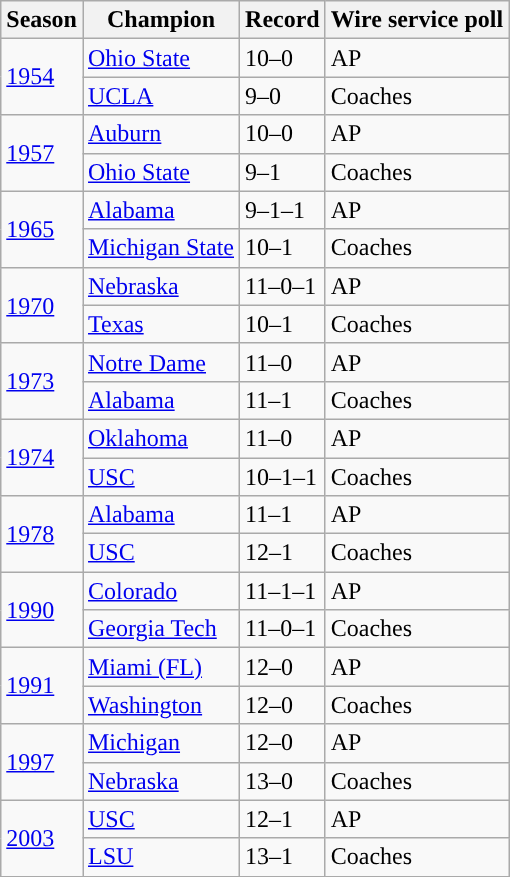<table class="wikitable">
<tr>
<th width=px>Season</th>
<th width=px>Champion</th>
<th width=px>Record</th>
<th width=px>Wire service poll</th>
</tr>
<tr>
<td rowspan="2"><a href='#'>1954</a></td>
<td><a href='#'>Ohio State</a></td>
<td>10–0</td>
<td>AP</td>
</tr>
<tr>
<td><a href='#'>UCLA</a></td>
<td>9–0</td>
<td>Coaches</td>
</tr>
<tr>
<td rowspan="2"><a href='#'>1957</a></td>
<td><a href='#'>Auburn</a></td>
<td>10–0</td>
<td>AP</td>
</tr>
<tr>
<td><a href='#'>Ohio State</a></td>
<td>9–1</td>
<td>Coaches</td>
</tr>
<tr>
<td rowspan="2"><a href='#'>1965</a></td>
<td><a href='#'>Alabama</a></td>
<td>9–1–1</td>
<td>AP</td>
</tr>
<tr>
<td><a href='#'>Michigan State</a></td>
<td>10–1</td>
<td>Coaches</td>
</tr>
<tr>
<td rowspan="2"><a href='#'>1970</a></td>
<td><a href='#'>Nebraska</a></td>
<td>11–0–1</td>
<td>AP</td>
</tr>
<tr>
<td><a href='#'>Texas</a></td>
<td>10–1</td>
<td>Coaches</td>
</tr>
<tr>
<td rowspan="2"><a href='#'>1973</a></td>
<td><a href='#'>Notre Dame</a></td>
<td>11–0</td>
<td>AP</td>
</tr>
<tr>
<td><a href='#'>Alabama</a></td>
<td>11–1</td>
<td>Coaches</td>
</tr>
<tr>
<td rowspan="2"><a href='#'>1974</a></td>
<td><a href='#'>Oklahoma</a></td>
<td>11–0</td>
<td>AP</td>
</tr>
<tr>
<td><a href='#'>USC</a></td>
<td>10–1–1</td>
<td>Coaches</td>
</tr>
<tr>
<td rowspan="2"><a href='#'>1978</a></td>
<td><a href='#'>Alabama</a></td>
<td>11–1</td>
<td>AP</td>
</tr>
<tr>
<td><a href='#'>USC</a></td>
<td>12–1</td>
<td>Coaches</td>
</tr>
<tr>
<td rowspan="2"><a href='#'>1990</a></td>
<td><a href='#'>Colorado</a></td>
<td>11–1–1</td>
<td>AP</td>
</tr>
<tr>
<td><a href='#'>Georgia Tech</a></td>
<td>11–0–1</td>
<td>Coaches</td>
</tr>
<tr>
<td rowspan="2"><a href='#'>1991</a></td>
<td><a href='#'>Miami (FL)</a></td>
<td>12–0</td>
<td>AP</td>
</tr>
<tr>
<td><a href='#'>Washington</a></td>
<td>12–0</td>
<td>Coaches</td>
</tr>
<tr>
<td rowspan="2"><a href='#'>1997</a></td>
<td><a href='#'>Michigan</a></td>
<td>12–0</td>
<td>AP</td>
</tr>
<tr>
<td><a href='#'>Nebraska</a></td>
<td>13–0</td>
<td>Coaches</td>
</tr>
<tr>
<td rowspan="2"><a href='#'>2003</a></td>
<td><a href='#'>USC</a></td>
<td>12–1</td>
<td>AP</td>
</tr>
<tr>
<td><a href='#'>LSU</a></td>
<td>13–1</td>
<td>Coaches</td>
</tr>
<tr>
</tr>
</table>
